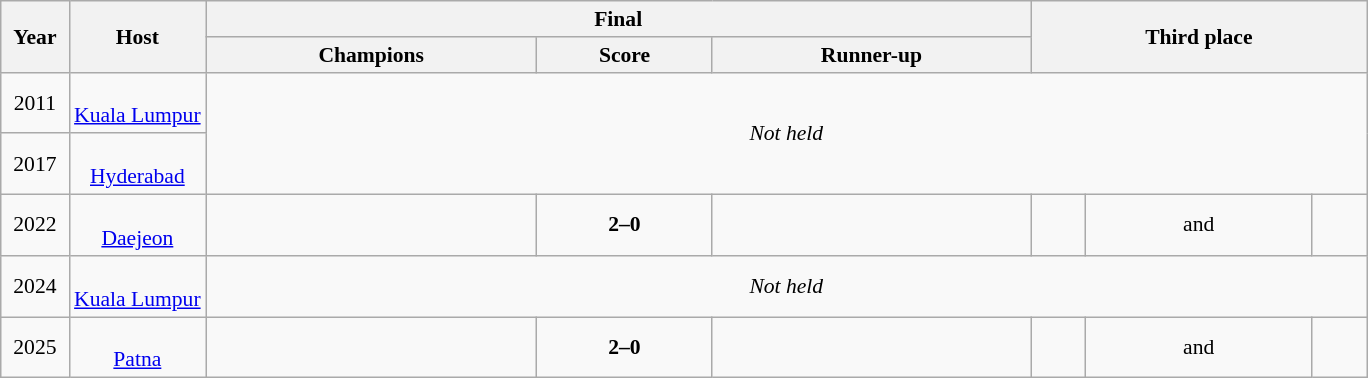<table class="wikitable" style="font-size:90%; text-align: center;">
<tr>
<th rowspan="2" width="5%">Year</th>
<th rowspan="2" width="10%">Host</th>
<th colspan="3">Final</th>
<th colspan="3" rowspan="2">Third place</th>
</tr>
<tr>
<th>Champions</th>
<th>Score</th>
<th>Runner-up</th>
</tr>
<tr>
<td>2011<br></td>
<td><br><a href='#'>Kuala Lumpur</a></td>
<td colspan="6" rowspan="2"><em>Not held</em></td>
</tr>
<tr>
<td>2017<br></td>
<td><br><a href='#'>Hyderabad</a></td>
</tr>
<tr>
<td>2022<br></td>
<td><br><a href='#'>Daejeon</a></td>
<td></td>
<td><strong>2–0</strong></td>
<td></td>
<td></td>
<td>and</td>
<td></td>
</tr>
<tr>
<td>2024<br></td>
<td><br><a href='#'>Kuala Lumpur</a></td>
<td colspan="6"><em>Not held</em></td>
</tr>
<tr>
<td>2025<br></td>
<td><br><a href='#'>Patna</a></td>
<td></td>
<td><strong>2–0</strong></td>
<td></td>
<td></td>
<td>and</td>
<td></td>
</tr>
</table>
